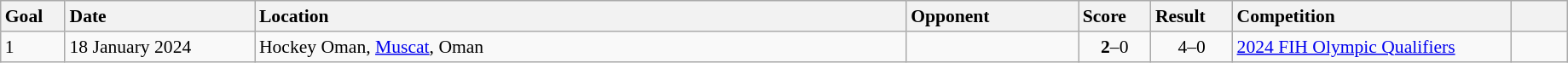<table class="wikitable sortable" style="font-size:90%" width=97%>
<tr>
<th style="width: 25px; text-align: left">Goal</th>
<th style="width: 100px; text-align: left">Date</th>
<th style="width: 360px; text-align: left">Location</th>
<th style="width: 90px; text-align: left">Opponent</th>
<th style="width: 30px; text-align: left">Score</th>
<th style="width: 30px; text-align: left">Result</th>
<th style="width: 150px; text-align: left">Competition</th>
<th style="width: 25px; text-align: left"></th>
</tr>
<tr>
<td>1</td>
<td>18 January 2024</td>
<td>Hockey Oman, <a href='#'>Muscat</a>, Oman</td>
<td></td>
<td align="center"><strong>2</strong>–0</td>
<td align="center">4–0</td>
<td><a href='#'>2024 FIH Olympic Qualifiers</a></td>
<td></td>
</tr>
</table>
